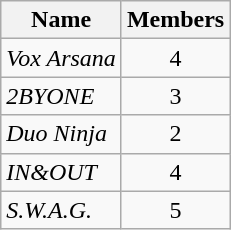<table class="wikitable">
<tr>
<th>Name</th>
<th>Members</th>
</tr>
<tr>
<td><em>Vox Arsana</em></td>
<td align=center>4</td>
</tr>
<tr>
<td><em>2BYONE</em></td>
<td align=center>3</td>
</tr>
<tr>
<td><em>Duo Ninja</em></td>
<td align=center>2</td>
</tr>
<tr>
<td><em>IN&OUT</em></td>
<td align=center>4</td>
</tr>
<tr>
<td><em>S.W.A.G.</em></td>
<td align=center>5</td>
</tr>
</table>
